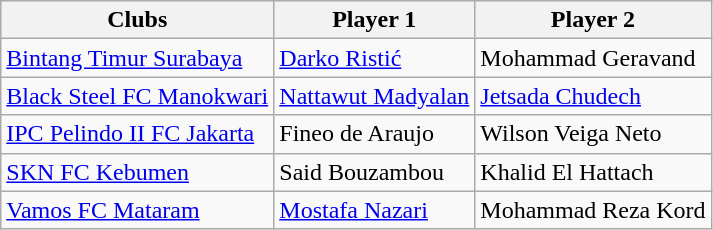<table class="wikitable">
<tr>
<th>Clubs</th>
<th>Player 1</th>
<th>Player 2</th>
</tr>
<tr>
<td><a href='#'>Bintang Timur Surabaya</a></td>
<td> <a href='#'>Darko Ristić</a></td>
<td> Mohammad Geravand</td>
</tr>
<tr>
<td><a href='#'>Black Steel FC Manokwari</a></td>
<td> <a href='#'>Nattawut Madyalan</a></td>
<td> <a href='#'>Jetsada Chudech</a></td>
</tr>
<tr>
<td><a href='#'>IPC Pelindo II FC Jakarta</a></td>
<td> Fineo de Araujo</td>
<td> Wilson Veiga Neto</td>
</tr>
<tr>
<td><a href='#'>SKN FC Kebumen</a></td>
<td> Said Bouzambou</td>
<td> Khalid El Hattach</td>
</tr>
<tr>
<td><a href='#'>Vamos FC Mataram</a></td>
<td> <a href='#'>Mostafa Nazari</a></td>
<td> Mohammad Reza Kord</td>
</tr>
</table>
